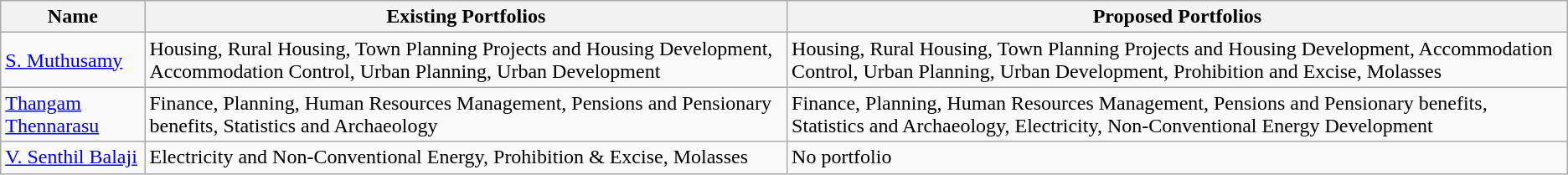<table class="wikitable sortable" style="text-align:left;"style="font-size: 85%">
<tr>
<th>Name</th>
<th>Existing Portfolios</th>
<th>Proposed Portfolios</th>
</tr>
<tr>
<td><a href='#'>S. Muthusamy</a></td>
<td>Housing, Rural Housing, Town Planning Projects and Housing Development, Accommodation Control, Urban Planning, Urban Development</td>
<td>Housing, Rural Housing, Town Planning Projects and Housing Development, Accommodation Control, Urban Planning, Urban Development, Prohibition and Excise, Molasses</td>
</tr>
<tr>
<td><a href='#'>Thangam Thennarasu</a></td>
<td>Finance, Planning, Human Resources Management, Pensions and Pensionary benefits, Statistics and Archaeology</td>
<td>Finance, Planning, Human Resources Management, Pensions and Pensionary benefits, Statistics and Archaeology, Electricity, Non-Conventional Energy Development</td>
</tr>
<tr>
<td><a href='#'>V. Senthil Balaji</a></td>
<td>Electricity and Non-Conventional Energy, Prohibition & Excise, Molasses</td>
<td>No portfolio</td>
</tr>
</table>
